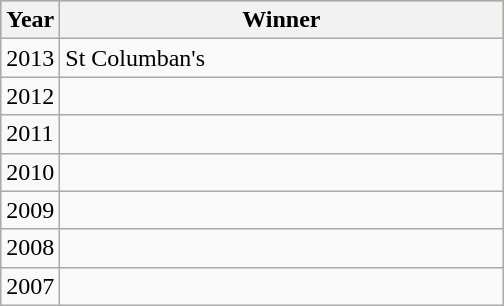<table class="wikitable">
<tr bgcolor=#bdb76b>
<th style="width:2em;">Year</th>
<th style="width:18em;">Winner</th>
</tr>
<tr>
<td>2013</td>
<td>St Columban's</td>
</tr>
<tr>
<td>2012</td>
<td></td>
</tr>
<tr>
<td>2011</td>
<td></td>
</tr>
<tr>
<td>2010</td>
<td></td>
</tr>
<tr>
<td>2009</td>
<td></td>
</tr>
<tr>
<td>2008</td>
<td></td>
</tr>
<tr>
<td>2007</td>
<td></td>
</tr>
</table>
